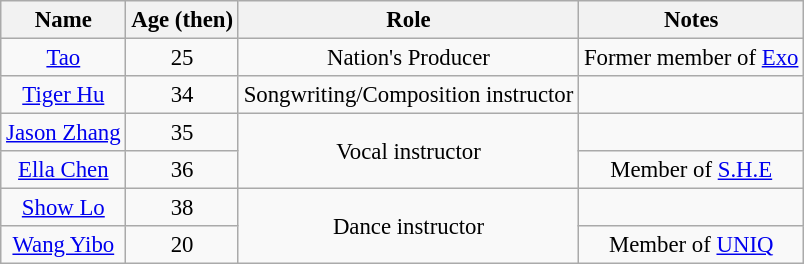<table class="wikitable" style="font-size:95%; text-align:center;">
<tr>
<th>Name</th>
<th>Age (then)</th>
<th>Role</th>
<th>Notes</th>
</tr>
<tr>
<td><a href='#'>Tao</a></td>
<td>25</td>
<td>Nation's Producer</td>
<td>Former member of <a href='#'>Exo</a></td>
</tr>
<tr>
<td><a href='#'>Tiger Hu</a></td>
<td>34</td>
<td>Songwriting/Composition instructor</td>
<td></td>
</tr>
<tr>
<td><a href='#'>Jason Zhang</a></td>
<td>35</td>
<td rowspan="2">Vocal instructor</td>
<td></td>
</tr>
<tr>
<td><a href='#'>Ella Chen</a></td>
<td>36</td>
<td>Member of <a href='#'>S.H.E</a></td>
</tr>
<tr>
<td><a href='#'>Show Lo</a></td>
<td>38</td>
<td rowspan="2">Dance instructor</td>
<td></td>
</tr>
<tr>
<td><a href='#'>Wang Yibo</a></td>
<td>20</td>
<td>Member of <a href='#'>UNIQ</a></td>
</tr>
</table>
